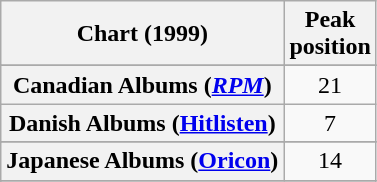<table class="wikitable sortable plainrowheaders">
<tr>
<th scope="col">Chart (1999)</th>
<th scope="col">Peak<br>position</th>
</tr>
<tr>
</tr>
<tr>
</tr>
<tr>
</tr>
<tr>
</tr>
<tr>
<th scope="row">Canadian Albums (<a href='#'><em>RPM</em></a>)</th>
<td align="center">21</td>
</tr>
<tr>
<th scope="row">Danish Albums (<a href='#'>Hitlisten</a>)</th>
<td align="center">7</td>
</tr>
<tr>
</tr>
<tr>
</tr>
<tr>
</tr>
<tr>
</tr>
<tr>
<th scope="row">Japanese Albums (<a href='#'>Oricon</a>)</th>
<td align="center">14</td>
</tr>
<tr>
</tr>
<tr>
</tr>
<tr>
</tr>
<tr>
</tr>
<tr>
</tr>
<tr>
</tr>
<tr>
</tr>
</table>
